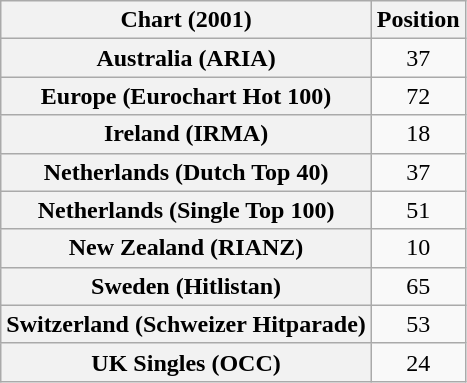<table class="wikitable sortable plainrowheaders" style="text-align:center">
<tr>
<th>Chart (2001)</th>
<th>Position</th>
</tr>
<tr>
<th scope="row">Australia (ARIA)</th>
<td>37</td>
</tr>
<tr>
<th scope="row">Europe (Eurochart Hot 100)</th>
<td>72</td>
</tr>
<tr>
<th scope="row">Ireland (IRMA)</th>
<td>18</td>
</tr>
<tr>
<th scope="row">Netherlands (Dutch Top 40)</th>
<td>37</td>
</tr>
<tr>
<th scope="row">Netherlands (Single Top 100)</th>
<td>51</td>
</tr>
<tr>
<th scope="row">New Zealand (RIANZ)</th>
<td>10</td>
</tr>
<tr>
<th scope="row">Sweden (Hitlistan)</th>
<td>65</td>
</tr>
<tr>
<th scope="row">Switzerland (Schweizer Hitparade)</th>
<td>53</td>
</tr>
<tr>
<th scope="row">UK Singles (OCC)</th>
<td>24</td>
</tr>
</table>
